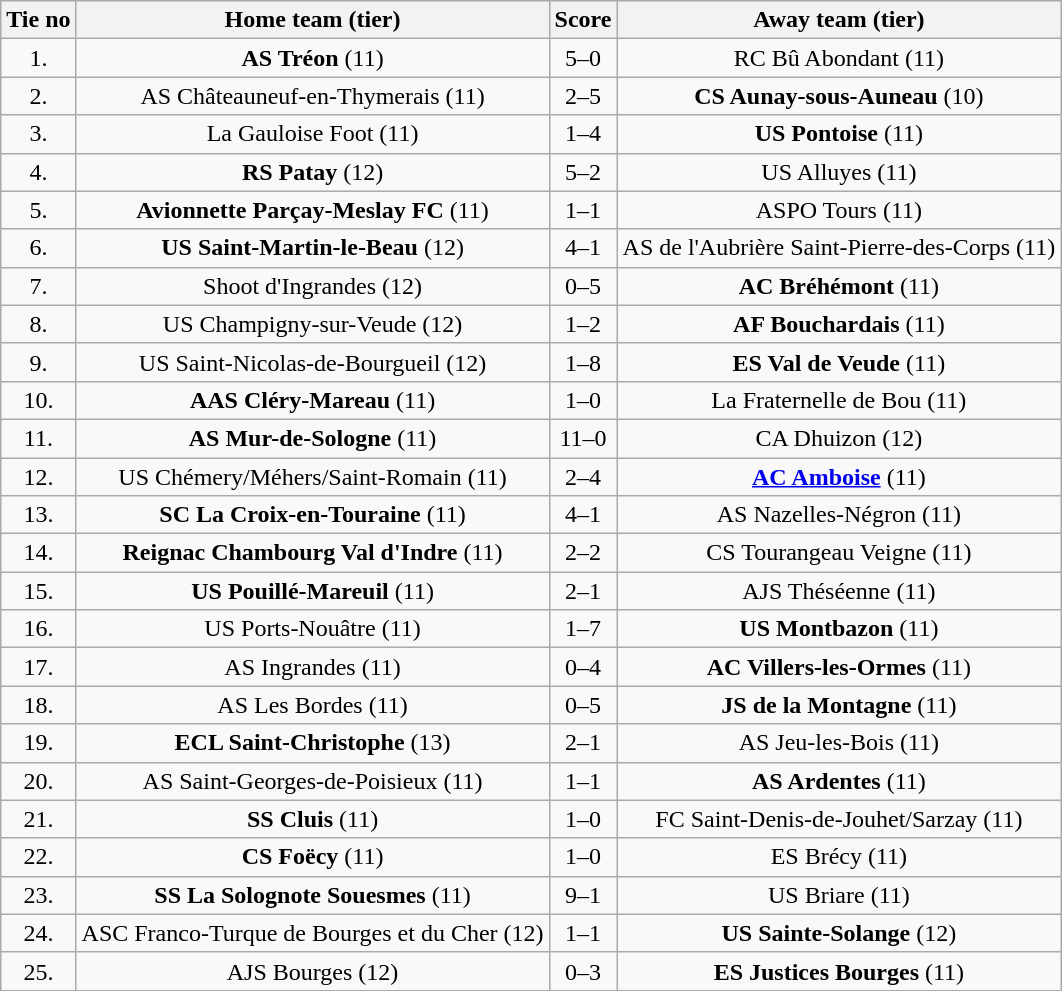<table class="wikitable" style="text-align: center">
<tr>
<th>Tie no</th>
<th>Home team (tier)</th>
<th>Score</th>
<th>Away team (tier)</th>
</tr>
<tr>
<td>1.</td>
<td><strong>AS Tréon</strong> (11)</td>
<td>5–0</td>
<td>RC Bû Abondant (11)</td>
</tr>
<tr>
<td>2.</td>
<td>AS Châteauneuf-en-Thymerais (11)</td>
<td>2–5</td>
<td><strong>CS Aunay-sous-Auneau</strong> (10)</td>
</tr>
<tr>
<td>3.</td>
<td>La Gauloise Foot (11)</td>
<td>1–4</td>
<td><strong>US Pontoise</strong> (11)</td>
</tr>
<tr>
<td>4.</td>
<td><strong>RS Patay</strong> (12)</td>
<td>5–2</td>
<td>US Alluyes (11)</td>
</tr>
<tr>
<td>5.</td>
<td><strong>Avionnette Parçay-Meslay FC</strong> (11)</td>
<td>1–1 </td>
<td>ASPO Tours (11)</td>
</tr>
<tr>
<td>6.</td>
<td><strong>US Saint-Martin-le-Beau</strong> (12)</td>
<td>4–1</td>
<td>AS de l'Aubrière Saint-Pierre-des-Corps (11)</td>
</tr>
<tr>
<td>7.</td>
<td>Shoot d'Ingrandes (12)</td>
<td>0–5</td>
<td><strong>AC Bréhémont</strong> (11)</td>
</tr>
<tr>
<td>8.</td>
<td>US Champigny-sur-Veude (12)</td>
<td>1–2</td>
<td><strong>AF Bouchardais</strong> (11)</td>
</tr>
<tr>
<td>9.</td>
<td>US Saint-Nicolas-de-Bourgueil (12)</td>
<td>1–8</td>
<td><strong>ES Val de Veude</strong> (11)</td>
</tr>
<tr>
<td>10.</td>
<td><strong>AAS Cléry-Mareau</strong> (11)</td>
<td>1–0</td>
<td>La Fraternelle de Bou (11)</td>
</tr>
<tr>
<td>11.</td>
<td><strong>AS Mur-de-Sologne</strong> (11)</td>
<td>11–0</td>
<td>CA Dhuizon (12)</td>
</tr>
<tr>
<td>12.</td>
<td>US Chémery/Méhers/Saint-Romain (11)</td>
<td>2–4</td>
<td><strong><a href='#'>AC Amboise</a></strong> (11)</td>
</tr>
<tr>
<td>13.</td>
<td><strong>SC La Croix-en-Touraine</strong> (11)</td>
<td>4–1</td>
<td>AS Nazelles-Négron (11)</td>
</tr>
<tr>
<td>14.</td>
<td><strong>Reignac Chambourg Val d'Indre</strong> (11)</td>
<td>2–2 </td>
<td>CS Tourangeau Veigne (11)</td>
</tr>
<tr>
<td>15.</td>
<td><strong>US Pouillé-Mareuil</strong> (11)</td>
<td>2–1</td>
<td>AJS Théséenne (11)</td>
</tr>
<tr>
<td>16.</td>
<td>US Ports-Nouâtre (11)</td>
<td>1–7</td>
<td><strong>US Montbazon</strong> (11)</td>
</tr>
<tr>
<td>17.</td>
<td>AS Ingrandes (11)</td>
<td>0–4</td>
<td><strong>AC Villers-les-Ormes</strong> (11)</td>
</tr>
<tr>
<td>18.</td>
<td>AS Les Bordes (11)</td>
<td>0–5</td>
<td><strong>JS de la Montagne</strong> (11)</td>
</tr>
<tr>
<td>19.</td>
<td><strong>ECL Saint-Christophe</strong> (13)</td>
<td>2–1</td>
<td>AS Jeu-les-Bois (11)</td>
</tr>
<tr>
<td>20.</td>
<td>AS Saint-Georges-de-Poisieux (11)</td>
<td>1–1 </td>
<td><strong>AS Ardentes</strong> (11)</td>
</tr>
<tr>
<td>21.</td>
<td><strong>SS Cluis</strong> (11)</td>
<td>1–0</td>
<td>FC Saint-Denis-de-Jouhet/Sarzay (11)</td>
</tr>
<tr>
<td>22.</td>
<td><strong>CS Foëcy</strong> (11)</td>
<td>1–0</td>
<td>ES Brécy (11)</td>
</tr>
<tr>
<td>23.</td>
<td><strong>SS La Solognote Souesmes</strong> (11)</td>
<td>9–1</td>
<td>US Briare (11)</td>
</tr>
<tr>
<td>24.</td>
<td>ASC Franco-Turque de Bourges et du Cher (12)</td>
<td>1–1 </td>
<td><strong>US Sainte-Solange</strong> (12)</td>
</tr>
<tr>
<td>25.</td>
<td>AJS Bourges (12)</td>
<td>0–3</td>
<td><strong>ES Justices Bourges</strong> (11)</td>
</tr>
</table>
